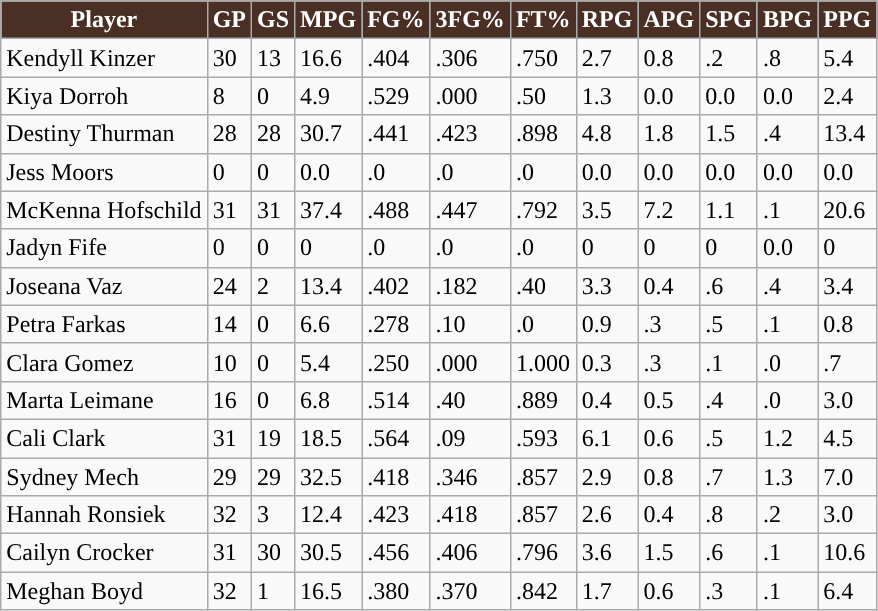<table class="wikitable sortable">
<tr>
<th style="background:#492f24; color:white">Player</th>
<th style="background:#492f24; color:white">GP</th>
<th style="background:#492f24; color:white">GS</th>
<th style="background:#492f24; color:white">MPG</th>
<th style="background:#492f24; color:white">FG%</th>
<th style="background:#492f24; color:white">3FG%</th>
<th style="background:#492f24; color:white">FT%</th>
<th style="background:#492f24; color:white;">RPG</th>
<th style="background:#492f24; color:white;">APG</th>
<th style="background:#492f24; color:white;">SPG</th>
<th style="background:#492f24; color:white;">BPG</th>
<th style="background:#492f24; color:white;">PPG</th>
</tr>
<tr>
<td>Kendyll Kinzer</td>
<td>30</td>
<td>13</td>
<td>16.6</td>
<td>.404</td>
<td>.306</td>
<td>.750</td>
<td>2.7</td>
<td>0.8</td>
<td>.2</td>
<td>.8</td>
<td>5.4</td>
</tr>
<tr>
<td>Kiya Dorroh</td>
<td>8</td>
<td>0</td>
<td>4.9</td>
<td>.529</td>
<td>.000</td>
<td>.50</td>
<td>1.3</td>
<td>0.0</td>
<td>0.0</td>
<td>0.0</td>
<td>2.4</td>
</tr>
<tr>
<td>Destiny Thurman</td>
<td>28</td>
<td>28</td>
<td>30.7</td>
<td>.441</td>
<td>.423</td>
<td>.898</td>
<td>4.8</td>
<td>1.8</td>
<td>1.5</td>
<td>.4</td>
<td>13.4</td>
</tr>
<tr>
<td>Jess Moors</td>
<td>0</td>
<td>0</td>
<td>0.0</td>
<td>.0</td>
<td>.0</td>
<td>.0</td>
<td>0.0</td>
<td>0.0</td>
<td>0.0</td>
<td>0.0</td>
<td>0.0</td>
</tr>
<tr>
<td>McKenna Hofschild</td>
<td>31</td>
<td>31</td>
<td>37.4</td>
<td>.488</td>
<td>.447</td>
<td>.792</td>
<td>3.5</td>
<td>7.2</td>
<td>1.1</td>
<td>.1</td>
<td>20.6</td>
</tr>
<tr>
<td>Jadyn Fife</td>
<td>0</td>
<td>0</td>
<td>0</td>
<td>.0</td>
<td>.0</td>
<td>.0</td>
<td>0</td>
<td>0</td>
<td>0</td>
<td>0.0</td>
<td>0</td>
</tr>
<tr>
<td>Joseana Vaz</td>
<td>24</td>
<td>2</td>
<td>13.4</td>
<td>.402</td>
<td>.182</td>
<td>.40</td>
<td>3.3</td>
<td>0.4</td>
<td>.6</td>
<td>.4</td>
<td>3.4</td>
</tr>
<tr>
<td>Petra Farkas</td>
<td>14</td>
<td>0</td>
<td>6.6</td>
<td>.278</td>
<td>.10</td>
<td>.0</td>
<td>0.9</td>
<td>.3</td>
<td>.5</td>
<td>.1</td>
<td>0.8</td>
</tr>
<tr>
<td>Clara Gomez</td>
<td>10</td>
<td>0</td>
<td>5.4</td>
<td>.250</td>
<td>.000</td>
<td>1.000</td>
<td>0.3</td>
<td>.3</td>
<td>.1</td>
<td>.0</td>
<td>.7</td>
</tr>
<tr>
<td>Marta Leimane</td>
<td>16</td>
<td>0</td>
<td>6.8</td>
<td>.514</td>
<td>.40</td>
<td>.889</td>
<td>0.4</td>
<td>0.5</td>
<td>.4</td>
<td>.0</td>
<td>3.0</td>
</tr>
<tr>
<td>Cali Clark</td>
<td>31</td>
<td>19</td>
<td>18.5</td>
<td>.564</td>
<td>.09</td>
<td>.593</td>
<td>6.1</td>
<td>0.6</td>
<td>.5</td>
<td>1.2</td>
<td>4.5</td>
</tr>
<tr>
<td>Sydney Mech</td>
<td>29</td>
<td>29</td>
<td>32.5</td>
<td>.418</td>
<td>.346</td>
<td>.857</td>
<td>2.9</td>
<td>0.8</td>
<td>.7</td>
<td>1.3</td>
<td>7.0</td>
</tr>
<tr>
<td>Hannah Ronsiek</td>
<td>32</td>
<td>3</td>
<td>12.4</td>
<td>.423</td>
<td>.418</td>
<td>.857</td>
<td>2.6</td>
<td>0.4</td>
<td>.8</td>
<td>.2</td>
<td>3.0</td>
</tr>
<tr>
<td>Cailyn Crocker</td>
<td>31</td>
<td>30</td>
<td>30.5</td>
<td>.456</td>
<td>.406</td>
<td>.796</td>
<td>3.6</td>
<td>1.5</td>
<td>.6</td>
<td>.1</td>
<td>10.6</td>
</tr>
<tr>
<td>Meghan Boyd</td>
<td>32</td>
<td>1</td>
<td>16.5</td>
<td>.380</td>
<td>.370</td>
<td>.842</td>
<td>1.7</td>
<td>0.6</td>
<td>.3</td>
<td>.1</td>
<td>6.4</td>
</tr>
</table>
